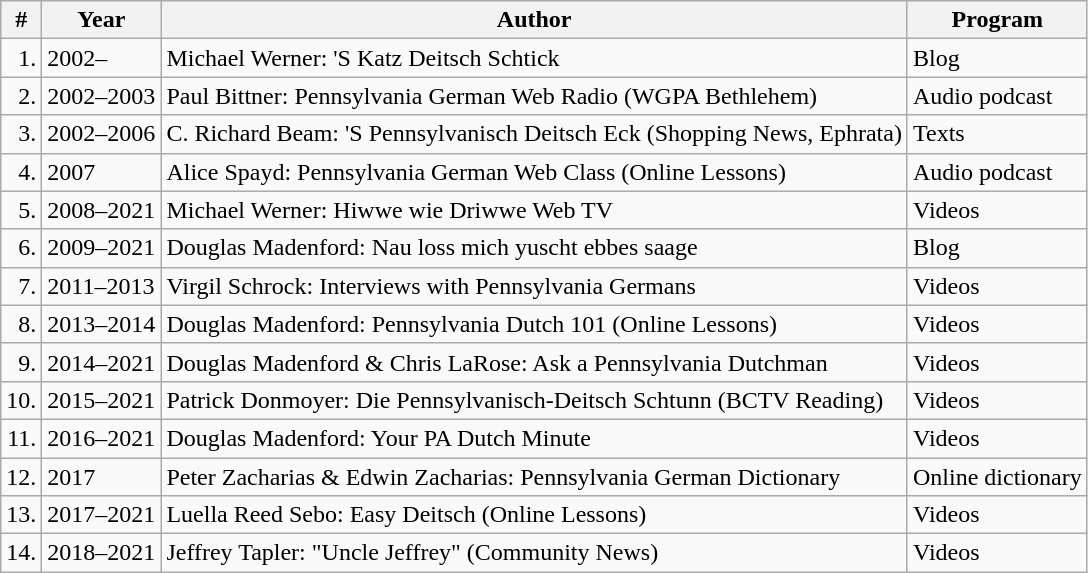<table class="wikitable">
<tr>
<th>#</th>
<th>Year</th>
<th>Author</th>
<th>Program</th>
</tr>
<tr>
<td align="right">1.</td>
<td>2002–</td>
<td>Michael Werner: 'S Katz Deitsch Schtick</td>
<td>Blog</td>
</tr>
<tr>
<td align="right">2.</td>
<td>2002–2003</td>
<td>Paul Bittner: Pennsylvania German Web Radio (WGPA Bethlehem)</td>
<td>Audio podcast</td>
</tr>
<tr>
<td align="right">3.</td>
<td>2002–2006</td>
<td>C. Richard Beam: 'S Pennsylvanisch Deitsch Eck (Shopping News, Ephrata)</td>
<td>Texts</td>
</tr>
<tr>
<td align="right">4.</td>
<td>2007</td>
<td>Alice Spayd: Pennsylvania German Web Class (Online Lessons)</td>
<td>Audio podcast</td>
</tr>
<tr>
<td align="right">5.</td>
<td>2008–2021</td>
<td>Michael Werner: Hiwwe wie Driwwe Web TV</td>
<td>Videos</td>
</tr>
<tr>
<td align="right">6.</td>
<td>2009–2021</td>
<td>Douglas Madenford: Nau loss mich yuscht ebbes saage</td>
<td>Blog</td>
</tr>
<tr>
<td align="right">7.</td>
<td>2011–2013</td>
<td>Virgil Schrock: Interviews with Pennsylvania Germans</td>
<td>Videos</td>
</tr>
<tr>
<td align="right">8.</td>
<td>2013–2014</td>
<td>Douglas Madenford: Pennsylvania Dutch 101 (Online Lessons)</td>
<td>Videos</td>
</tr>
<tr>
<td align="right">9.</td>
<td>2014–2021</td>
<td>Douglas Madenford & Chris LaRose: Ask a Pennsylvania Dutchman</td>
<td>Videos</td>
</tr>
<tr>
<td align="right">10.</td>
<td>2015–2021</td>
<td>Patrick Donmoyer: Die Pennsylvanisch-Deitsch Schtunn (BCTV Reading)</td>
<td>Videos</td>
</tr>
<tr>
<td align="right">11.</td>
<td>2016–2021</td>
<td>Douglas Madenford: Your PA Dutch Minute</td>
<td>Videos</td>
</tr>
<tr>
<td align="right">12.</td>
<td>2017</td>
<td>Peter Zacharias & Edwin Zacharias: Pennsylvania German Dictionary</td>
<td>Online dictionary</td>
</tr>
<tr>
<td align="right">13.</td>
<td>2017–2021</td>
<td>Luella Reed Sebo: Easy Deitsch (Online Lessons)</td>
<td>Videos</td>
</tr>
<tr>
<td align="right">14.</td>
<td>2018–2021</td>
<td>Jeffrey Tapler: "Uncle Jeffrey" (Community News)</td>
<td>Videos</td>
</tr>
</table>
